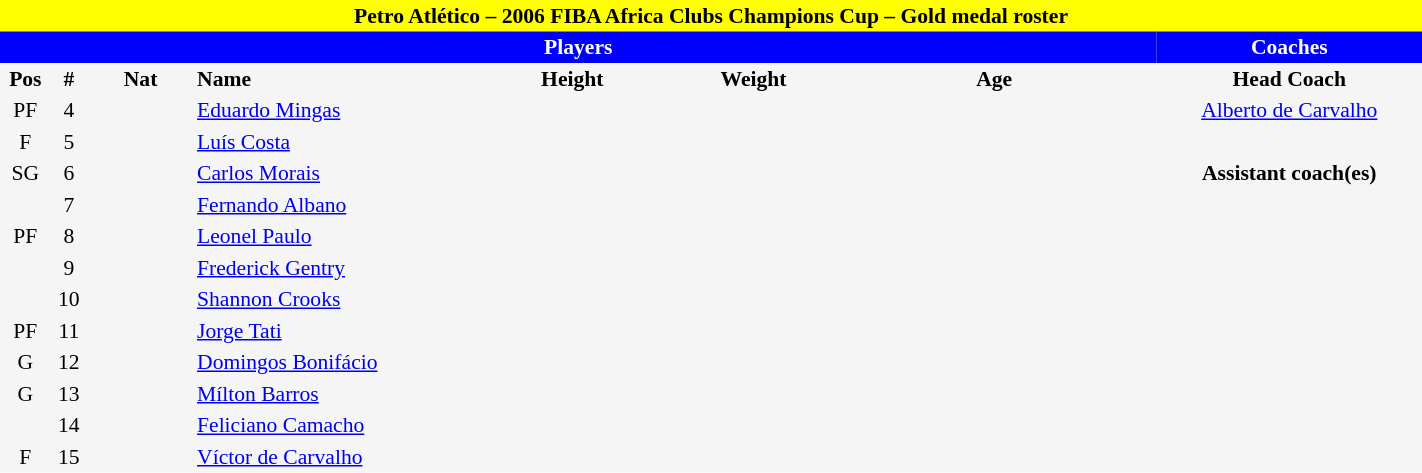<table border=0 cellpadding=2 cellspacing=0  |- bgcolor=#f5f5f5 style="text-align:center; font-size:90%;" width=75%>
<tr>
<td colspan="8" style="background: yellow; color: black"><strong>Petro Atlético – 2006 FIBA Africa Clubs Champions Cup – Gold medal roster</strong></td>
</tr>
<tr>
<td colspan="7" style="background: blue; color: white"><strong>Players</strong></td>
<td style="background: blue; color: white"><strong>Coaches</strong></td>
</tr>
<tr style="background=#f5f5f5; color: black">
<th width=5px>Pos</th>
<th width=5px>#</th>
<th width=50px>Nat</th>
<th width=135px align=left>Name</th>
<th width=100px>Height</th>
<th width=75px>Weight</th>
<th width=160px>Age</th>
<th width=130px>Head Coach</th>
</tr>
<tr>
<td>PF</td>
<td>4</td>
<td></td>
<td align=left><a href='#'>Eduardo Mingas</a></td>
<td><span></span></td>
<td><span></span></td>
<td><span></span></td>
<td> <a href='#'>Alberto de Carvalho</a></td>
</tr>
<tr>
<td>F</td>
<td>5</td>
<td></td>
<td align=left><a href='#'>Luís Costa</a></td>
<td><span></span></td>
<td><span></span></td>
<td><span></span></td>
</tr>
<tr>
<td>SG</td>
<td>6</td>
<td></td>
<td align=left><a href='#'>Carlos Morais</a></td>
<td><span></span></td>
<td><span></span></td>
<td><span></span></td>
<td><strong>Assistant coach(es)</strong></td>
</tr>
<tr>
<td></td>
<td>7</td>
<td></td>
<td align=left><a href='#'>Fernando Albano</a></td>
<td></td>
<td></td>
<td><span></span></td>
</tr>
<tr>
<td>PF</td>
<td>8</td>
<td></td>
<td align=left><a href='#'>Leonel Paulo</a></td>
<td><span></span></td>
<td><span></span></td>
<td></td>
</tr>
<tr>
<td></td>
<td>9</td>
<td></td>
<td align=left><a href='#'>Frederick Gentry</a></td>
<td></td>
<td></td>
<td><span></span></td>
</tr>
<tr>
<td></td>
<td>10</td>
<td></td>
<td align=left><a href='#'>Shannon Crooks</a></td>
<td></td>
<td></td>
<td><span></span></td>
</tr>
<tr>
<td>PF</td>
<td>11</td>
<td></td>
<td align=left><a href='#'>Jorge Tati</a></td>
<td><span></span></td>
<td><span></span></td>
<td><span></span></td>
</tr>
<tr>
<td>G</td>
<td>12</td>
<td></td>
<td align=left><a href='#'>Domingos Bonifácio</a></td>
<td><span></span></td>
<td><span></span></td>
<td><span></span></td>
</tr>
<tr>
<td>G</td>
<td>13</td>
<td></td>
<td align=left><a href='#'>Mílton Barros</a></td>
<td><span></span></td>
<td><span></span></td>
<td><span></span></td>
</tr>
<tr>
<td></td>
<td>14</td>
<td></td>
<td align=left><a href='#'>Feliciano Camacho</a></td>
<td></td>
<td></td>
<td><span></span></td>
</tr>
<tr>
<td>F</td>
<td>15</td>
<td></td>
<td align=left><a href='#'>Víctor de Carvalho</a></td>
<td><span></span></td>
<td><span></span></td>
<td><span></span></td>
</tr>
</table>
